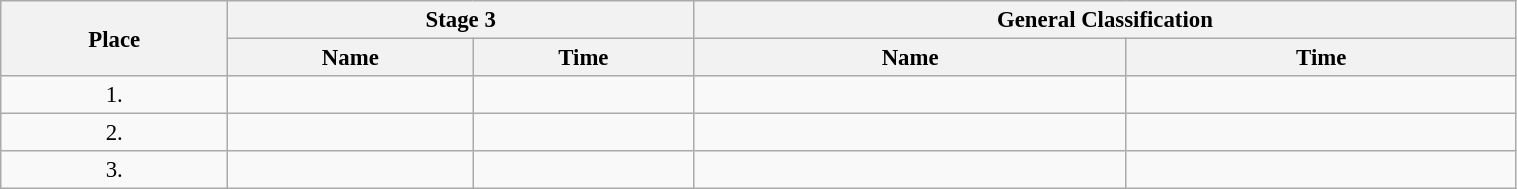<table class=wikitable style="font-size:95%" width="80%">
<tr>
<th rowspan="2">Place</th>
<th colspan="2">Stage 3</th>
<th colspan="2">General Classification</th>
</tr>
<tr>
<th>Name</th>
<th>Time</th>
<th>Name</th>
<th>Time</th>
</tr>
<tr>
<td align="center">1.</td>
<td></td>
<td></td>
<td></td>
<td></td>
</tr>
<tr>
<td align="center">2.</td>
<td></td>
<td></td>
<td></td>
<td></td>
</tr>
<tr>
<td align="center">3.</td>
<td></td>
<td></td>
<td></td>
<td></td>
</tr>
</table>
